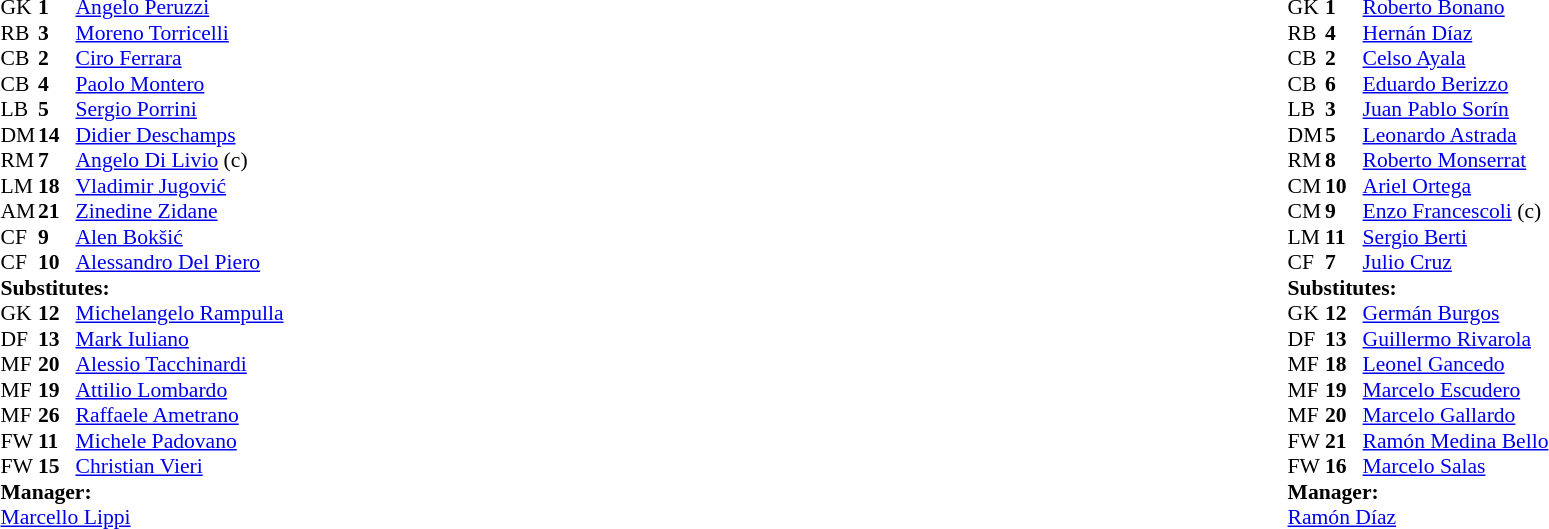<table width="100%">
<tr>
<td valign="top" width="40%"><br><table style="font-size: 90%" cellspacing="0" cellpadding="0">
<tr>
<td colspan="4"></td>
</tr>
<tr>
<th width="25"></th>
<th width="25"></th>
</tr>
<tr>
<td>GK</td>
<td><strong>1</strong></td>
<td> <a href='#'>Angelo Peruzzi</a></td>
</tr>
<tr>
<td>RB</td>
<td><strong>3</strong></td>
<td> <a href='#'>Moreno Torricelli</a></td>
<td></td>
</tr>
<tr>
<td>CB</td>
<td><strong>2</strong></td>
<td> <a href='#'>Ciro Ferrara</a></td>
</tr>
<tr>
<td>CB</td>
<td><strong>4</strong></td>
<td> <a href='#'>Paolo Montero</a></td>
<td></td>
</tr>
<tr>
<td>LB</td>
<td><strong>5</strong></td>
<td> <a href='#'>Sergio Porrini</a></td>
<td></td>
</tr>
<tr>
<td>DM</td>
<td><strong>14</strong></td>
<td> <a href='#'>Didier Deschamps</a></td>
</tr>
<tr>
<td>RM</td>
<td><strong>7</strong></td>
<td> <a href='#'>Angelo Di Livio</a> (c)</td>
</tr>
<tr>
<td>LM</td>
<td><strong>18</strong></td>
<td> <a href='#'>Vladimir Jugović</a></td>
<td></td>
</tr>
<tr>
<td>AM</td>
<td><strong>21</strong></td>
<td> <a href='#'>Zinedine Zidane</a></td>
<td></td>
<td></td>
</tr>
<tr>
<td>CF</td>
<td><strong>9</strong></td>
<td> <a href='#'>Alen Bokšić</a></td>
</tr>
<tr>
<td>CF</td>
<td><strong>10</strong></td>
<td> <a href='#'>Alessandro Del Piero</a></td>
</tr>
<tr>
<td colspan=3><strong>Substitutes:</strong></td>
</tr>
<tr>
<td>GK</td>
<td><strong>12</strong></td>
<td> <a href='#'>Michelangelo Rampulla</a></td>
</tr>
<tr>
<td>DF</td>
<td><strong>13</strong></td>
<td> <a href='#'>Mark Iuliano</a></td>
</tr>
<tr>
<td>MF</td>
<td><strong>20</strong></td>
<td> <a href='#'>Alessio Tacchinardi</a></td>
<td></td>
<td></td>
</tr>
<tr>
<td>MF</td>
<td><strong>19</strong></td>
<td> <a href='#'>Attilio Lombardo</a></td>
</tr>
<tr>
<td>MF</td>
<td><strong>26</strong></td>
<td> <a href='#'>Raffaele Ametrano</a></td>
</tr>
<tr>
<td>FW</td>
<td><strong>11</strong></td>
<td> <a href='#'>Michele Padovano</a></td>
</tr>
<tr>
<td>FW</td>
<td><strong>15</strong></td>
<td> <a href='#'>Christian Vieri</a></td>
</tr>
<tr>
<td colspan=3><strong>Manager:</strong></td>
</tr>
<tr>
<td colspan=4> <a href='#'>Marcello Lippi</a></td>
</tr>
</table>
</td>
<td valign="top"></td>
<td valign="top" width="50%"><br><table style="font-size: 90%" cellspacing="0" cellpadding="0" align=center>
<tr>
<td colspan="4"></td>
</tr>
<tr>
<th width="25"></th>
<th width="25"></th>
</tr>
<tr>
<td>GK</td>
<td><strong>1</strong></td>
<td> <a href='#'>Roberto Bonano</a></td>
</tr>
<tr>
<td>RB</td>
<td><strong>4</strong></td>
<td> <a href='#'>Hernán Díaz</a></td>
</tr>
<tr>
<td>CB</td>
<td><strong>2</strong></td>
<td> <a href='#'>Celso Ayala</a></td>
</tr>
<tr>
<td>CB</td>
<td><strong>6</strong></td>
<td> <a href='#'>Eduardo Berizzo</a></td>
</tr>
<tr>
<td>LB</td>
<td><strong>3</strong></td>
<td> <a href='#'>Juan Pablo Sorín</a></td>
</tr>
<tr>
<td>DM</td>
<td><strong>5</strong></td>
<td> <a href='#'>Leonardo Astrada</a></td>
<td></td>
</tr>
<tr>
<td>RM</td>
<td><strong>8</strong></td>
<td> <a href='#'>Roberto Monserrat</a></td>
</tr>
<tr>
<td>CM</td>
<td><strong>10</strong></td>
<td> <a href='#'>Ariel Ortega</a></td>
</tr>
<tr>
<td>CM</td>
<td><strong>9</strong></td>
<td> <a href='#'>Enzo Francescoli</a> (c)</td>
</tr>
<tr>
<td>LM</td>
<td><strong>11</strong></td>
<td> <a href='#'>Sergio Berti</a></td>
<td></td>
<td></td>
</tr>
<tr>
<td>CF</td>
<td><strong>7</strong></td>
<td> <a href='#'>Julio Cruz</a></td>
<td></td>
<td></td>
</tr>
<tr>
<td colspan=3><strong>Substitutes:</strong></td>
</tr>
<tr>
<td>GK</td>
<td><strong>12</strong></td>
<td> <a href='#'>Germán Burgos</a></td>
</tr>
<tr>
<td>DF</td>
<td><strong>13</strong></td>
<td> <a href='#'>Guillermo Rivarola</a></td>
</tr>
<tr>
<td>MF</td>
<td><strong>18</strong></td>
<td> <a href='#'>Leonel Gancedo</a></td>
<td></td>
<td></td>
</tr>
<tr>
<td>MF</td>
<td><strong>19</strong></td>
<td> <a href='#'>Marcelo Escudero</a></td>
</tr>
<tr>
<td>MF</td>
<td><strong>20</strong></td>
<td> <a href='#'>Marcelo Gallardo</a></td>
</tr>
<tr>
<td>FW</td>
<td><strong>21</strong></td>
<td> <a href='#'>Ramón Medina Bello</a></td>
</tr>
<tr>
<td>FW</td>
<td><strong>16</strong></td>
<td> <a href='#'>Marcelo Salas</a></td>
<td></td>
<td></td>
</tr>
<tr>
<td colspan=3><strong>Manager:</strong></td>
</tr>
<tr>
<td colspan=4> <a href='#'>Ramón Díaz</a></td>
</tr>
</table>
</td>
</tr>
</table>
